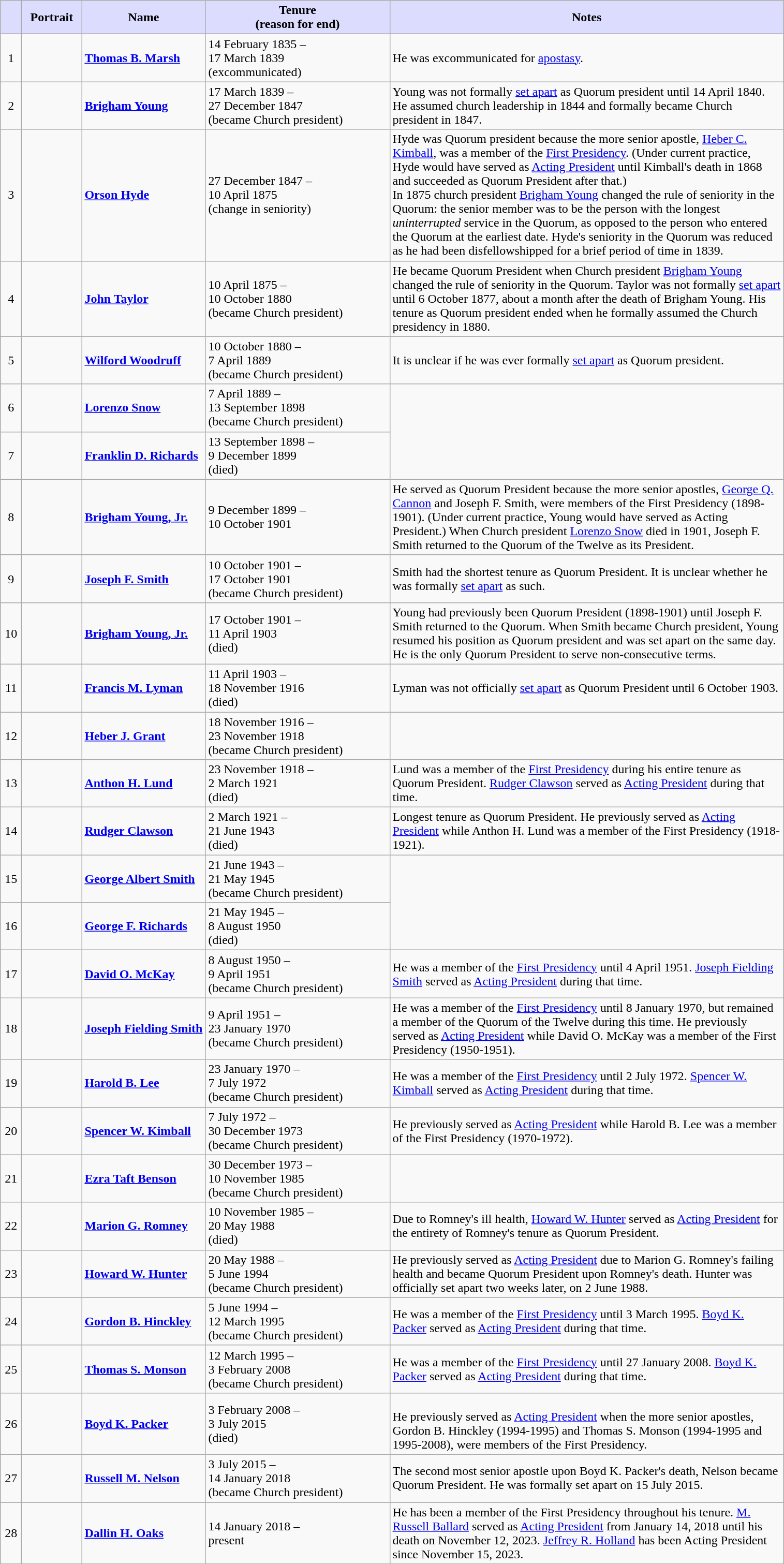<table class="wikitable">
<tr>
<th style="background:#DCDCFF; width:20px"></th>
<th style="background:#DCDCFF; width:70px">Portrait</th>
<th style="background:#DCDCFF; align=center width:200px">Name</th>
<th style="background:#DCDCFF; width:230px">Tenure<br>(reason for end)</th>
<th style="background:#DCDCFF; width:500px">Notes</th>
</tr>
<tr>
<td align="center">1</td>
<td></td>
<td><strong><a href='#'>Thomas B. Marsh</a></strong></td>
<td>14 February 1835 –<br>17 March 1839<br>(excommunicated)</td>
<td>He was excommunicated for <a href='#'>apostasy</a>.</td>
</tr>
<tr>
<td align="center">2</td>
<td align="center"></td>
<td><strong><a href='#'>Brigham Young</a></strong></td>
<td>17 March 1839 –<br>27 December 1847<br>(became Church president)</td>
<td>Young was not formally <a href='#'>set apart</a> as Quorum president until 14 April 1840. He assumed church leadership in 1844 and formally became Church president in 1847.</td>
</tr>
<tr>
<td align="center">3</td>
<td align="center"></td>
<td><strong><a href='#'>Orson Hyde</a></strong></td>
<td>27 December 1847 –<br>10 April 1875<br>(change in seniority)</td>
<td>Hyde was Quorum president because the more senior apostle, <a href='#'>Heber C. Kimball</a>, was a member of the <a href='#'>First Presidency</a>. (Under current practice, Hyde would have served as <a href='#'>Acting President</a> until Kimball's death in 1868 and succeeded as Quorum President after that.)<br>In 1875 church president <a href='#'>Brigham Young</a> changed the rule of seniority in the Quorum: the senior member was to be the person with the longest <em>uninterrupted</em> service in the Quorum, as opposed to the person who entered the Quorum at the earliest date. Hyde's seniority in the Quorum was reduced as he had been disfellowshipped for a brief period of time in 1839.</td>
</tr>
<tr>
<td align="center">4</td>
<td align="center"></td>
<td><strong><a href='#'>John Taylor</a></strong></td>
<td>10 April 1875 –<br>10 October 1880<br>(became Church president)</td>
<td>He became Quorum President when Church president <a href='#'>Brigham Young</a> changed the rule of seniority in the Quorum. Taylor was not formally <a href='#'>set apart</a> until 6 October 1877, about a month after the death of Brigham Young. His tenure as Quorum president ended when he formally assumed the Church presidency in 1880.</td>
</tr>
<tr>
<td align="center">5</td>
<td align="center"></td>
<td><strong><a href='#'>Wilford Woodruff</a></strong></td>
<td>10 October 1880 –<br>7 April 1889<br>(became Church president)</td>
<td>It is unclear if he was ever formally <a href='#'>set apart</a> as Quorum president.</td>
</tr>
<tr>
<td align="center">6</td>
<td align="center"></td>
<td><strong><a href='#'>Lorenzo Snow</a></strong></td>
<td>7 April 1889 –<br>13 September 1898<br>(became Church president)</td>
</tr>
<tr>
<td align="center">7</td>
<td align="center"></td>
<td><strong><a href='#'>Franklin D. Richards</a></strong></td>
<td>13 September 1898 –<br>9 December 1899<br>(died)</td>
</tr>
<tr>
<td align="center">8</td>
<td align="center"></td>
<td><strong><a href='#'>Brigham Young, Jr.</a></strong></td>
<td>9 December 1899 –<br>10 October 1901</td>
<td>He served as Quorum President because the more senior apostles, <a href='#'>George Q. Cannon</a> and Joseph F. Smith, were members of the First Presidency (1898-1901). (Under current practice, Young would have served as Acting President.) When Church president <a href='#'>Lorenzo Snow</a> died in 1901, Joseph F. Smith returned to the Quorum of the Twelve as its President.</td>
</tr>
<tr>
<td align="center">9</td>
<td align="center"></td>
<td><strong><a href='#'>Joseph F. Smith</a></strong></td>
<td>10 October 1901 –<br>17 October 1901<br>(became Church president)</td>
<td>Smith had the shortest tenure as Quorum President. It is unclear whether he was formally <a href='#'>set apart</a> as such.</td>
</tr>
<tr>
<td align="center">10</td>
<td align="center"></td>
<td><strong><a href='#'>Brigham Young, Jr.</a></strong></td>
<td>17 October 1901 –<br>11 April 1903<br>(died)</td>
<td>Young had previously been Quorum President (1898-1901) until Joseph F. Smith returned to the Quorum. When Smith became Church president, Young resumed his position as Quorum president and was set apart on the same day. He is the only Quorum President to serve non-consecutive terms.</td>
</tr>
<tr>
<td align="center">11</td>
<td align="center"></td>
<td><strong><a href='#'>Francis M. Lyman</a></strong></td>
<td>11 April 1903 –<br>18 November 1916<br>(died)</td>
<td>Lyman was not officially <a href='#'>set apart</a> as Quorum President until 6 October 1903.</td>
</tr>
<tr>
<td align="center">12</td>
<td align="center"></td>
<td><strong> <a href='#'>Heber J. Grant</a></strong></td>
<td>18 November 1916 –<br>23 November 1918<br>(became Church president)</td>
</tr>
<tr>
<td align="center">13</td>
<td align="center"></td>
<td><strong><a href='#'>Anthon H. Lund</a></strong></td>
<td>23 November 1918 –<br>2 March 1921<br>(died)</td>
<td>Lund was a member of the <a href='#'>First Presidency</a> during his entire tenure as Quorum President. <a href='#'>Rudger Clawson</a> served as <a href='#'>Acting President</a> during that time.</td>
</tr>
<tr>
<td align="center">14</td>
<td align="center"></td>
<td><strong><a href='#'>Rudger Clawson</a></strong></td>
<td>2 March 1921 –<br>21 June 1943<br>(died)</td>
<td>Longest tenure as Quorum President. He previously served as <a href='#'>Acting President</a> while Anthon H. Lund was a member of the First Presidency (1918-1921).</td>
</tr>
<tr>
<td align="center">15</td>
<td align="center"></td>
<td><strong><a href='#'>George Albert Smith</a></strong></td>
<td>21 June 1943 –<br>21 May 1945<br>(became Church president)</td>
</tr>
<tr>
<td align="center">16</td>
<td align="center"></td>
<td><strong><a href='#'>George F. Richards</a></strong></td>
<td>21 May 1945 –<br>8 August 1950<br>(died)</td>
</tr>
<tr>
<td align="center">17</td>
<td align="center"></td>
<td><strong><a href='#'>David O. McKay</a></strong></td>
<td>8 August 1950 –<br>9 April 1951<br>(became Church president)</td>
<td>He was a member of the <a href='#'>First Presidency</a> until 4 April 1951. <a href='#'>Joseph Fielding Smith</a> served as <a href='#'>Acting President</a> during that time.</td>
</tr>
<tr>
<td align="center">18</td>
<td align="center"></td>
<td><strong><a href='#'>Joseph Fielding Smith</a></strong></td>
<td>9 April 1951 –<br>23 January 1970<br>(became Church president)</td>
<td>He was a member of the <a href='#'>First Presidency</a> until 8 January 1970, but remained a member of the Quorum of the Twelve during this time. He previously served as <a href='#'>Acting President</a> while David O. McKay was a member of the First Presidency (1950-1951).</td>
</tr>
<tr>
<td align="center">19</td>
<td align="center"></td>
<td><strong><a href='#'>Harold B. Lee</a></strong></td>
<td>23 January 1970 –<br>7 July 1972<br>(became Church president)</td>
<td>He was a member of the <a href='#'>First Presidency</a> until 2 July 1972. <a href='#'>Spencer W. Kimball</a> served as <a href='#'>Acting President</a> during that time.</td>
</tr>
<tr>
<td align="center">20</td>
<td align="center"></td>
<td><strong><a href='#'>Spencer W. Kimball</a></strong></td>
<td>7 July 1972 –<br>30 December 1973<br>(became Church president)</td>
<td>He previously served as <a href='#'>Acting President</a> while Harold B. Lee was a member of the First Presidency (1970-1972).</td>
</tr>
<tr>
<td align="center">21</td>
<td align="center"></td>
<td><strong><a href='#'>Ezra Taft Benson</a></strong></td>
<td>30 December 1973 –<br>10 November 1985<br>(became Church president)</td>
</tr>
<tr>
<td align="center">22</td>
<td align="center"></td>
<td><strong><a href='#'>Marion G. Romney</a></strong></td>
<td>10 November 1985 –<br>20 May 1988<br>(died)</td>
<td>Due to Romney's ill health, <a href='#'>Howard W. Hunter</a> served as <a href='#'>Acting President</a> for the entirety of Romney's tenure as Quorum President.</td>
</tr>
<tr>
<td align="center">23</td>
<td align="center"></td>
<td><strong><a href='#'>Howard W. Hunter</a></strong></td>
<td>20 May 1988 –<br>5 June 1994<br>(became Church president)</td>
<td>He previously served as <a href='#'>Acting President</a> due to Marion G. Romney's failing health and became Quorum President upon Romney's death. Hunter was officially set apart two weeks later, on 2 June 1988.</td>
</tr>
<tr>
<td align="center">24</td>
<td align="center"></td>
<td><strong><a href='#'>Gordon B. Hinckley</a></strong></td>
<td>5 June 1994 –<br>12 March 1995<br>(became Church president)</td>
<td>He was a member of the <a href='#'>First Presidency</a> until 3 March 1995. <a href='#'>Boyd K. Packer</a> served as <a href='#'>Acting President</a> during that time.</td>
</tr>
<tr>
<td align="center">25</td>
<td align="center"></td>
<td><strong><a href='#'>Thomas S. Monson</a></strong></td>
<td>12 March 1995 –<br>3 February 2008<br>(became Church president)</td>
<td>He was a member of the <a href='#'>First Presidency</a> until 27 January 2008. <a href='#'>Boyd K. Packer</a> served as <a href='#'>Acting President</a> during that time.</td>
</tr>
<tr>
<td align="center">26</td>
<td align="center"></td>
<td><strong><a href='#'>Boyd K. Packer</a></strong></td>
<td>3 February 2008 –<br>3 July 2015<br>(died)</td>
<td><br>He previously served as <a href='#'>Acting President</a> when the more senior apostles, Gordon B. Hinckley (1994-1995) and Thomas S. Monson (1994-1995 and 1995-2008), were members of the First Presidency.</td>
</tr>
<tr>
<td align="center">27</td>
<td align="center"></td>
<td><strong><a href='#'>Russell M. Nelson</a></strong></td>
<td>3 July 2015 –<br>14 January 2018<br>(became Church president)</td>
<td>The second most senior apostle upon Boyd K. Packer's death, Nelson became Quorum President. He was formally set apart on 15 July 2015.</td>
</tr>
<tr>
<td align="center">28</td>
<td align="center"></td>
<td><strong><a href='#'>Dallin H. Oaks</a></strong></td>
<td>14 January 2018 –<br>present</td>
<td>He has been a member of the First Presidency throughout his tenure. <a href='#'>M. Russell Ballard</a> served as <a href='#'>Acting President</a> from January 14, 2018 until his death on November 12, 2023. <a href='#'>Jeffrey R. Holland</a> has been Acting President since November 15, 2023.</td>
</tr>
</table>
